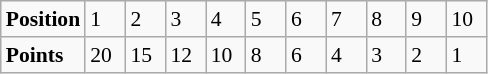<table class="wikitable" style="font-size: 90%;">
<tr>
<td><strong>Position</strong></td>
<td width=20>1</td>
<td width=20>2</td>
<td width=20>3</td>
<td width=20>4</td>
<td width=20>5</td>
<td width=20>6</td>
<td width=20>7</td>
<td width=20>8</td>
<td width=20>9</td>
<td width=20>10</td>
</tr>
<tr>
<td><strong>Points</strong></td>
<td>20</td>
<td>15</td>
<td>12</td>
<td>10</td>
<td>8</td>
<td>6</td>
<td>4</td>
<td>3</td>
<td>2</td>
<td>1</td>
</tr>
</table>
